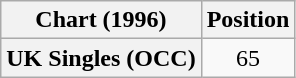<table class="wikitable plainrowheaders" style="text-align:center">
<tr>
<th>Chart (1996)</th>
<th>Position</th>
</tr>
<tr>
<th scope="row">UK Singles (OCC)</th>
<td>65</td>
</tr>
</table>
